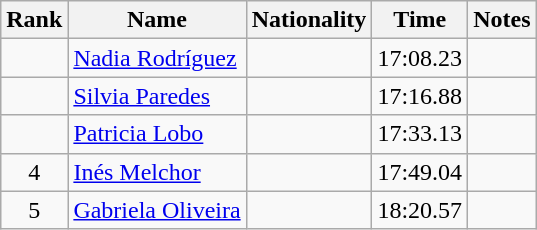<table class="wikitable sortable" style="text-align:center">
<tr>
<th>Rank</th>
<th>Name</th>
<th>Nationality</th>
<th>Time</th>
<th>Notes</th>
</tr>
<tr>
<td align=center></td>
<td align=left><a href='#'>Nadia Rodríguez</a></td>
<td align=left></td>
<td>17:08.23</td>
<td></td>
</tr>
<tr>
<td align=center></td>
<td align=left><a href='#'>Silvia Paredes</a></td>
<td align=left></td>
<td>17:16.88</td>
<td></td>
</tr>
<tr>
<td align=center></td>
<td align=left><a href='#'>Patricia Lobo</a></td>
<td align=left></td>
<td>17:33.13</td>
<td></td>
</tr>
<tr>
<td align=center>4</td>
<td align=left><a href='#'>Inés Melchor</a></td>
<td align=left></td>
<td>17:49.04</td>
<td></td>
</tr>
<tr>
<td align=center>5</td>
<td align=left><a href='#'>Gabriela Oliveira</a></td>
<td align=left></td>
<td>18:20.57</td>
<td></td>
</tr>
</table>
